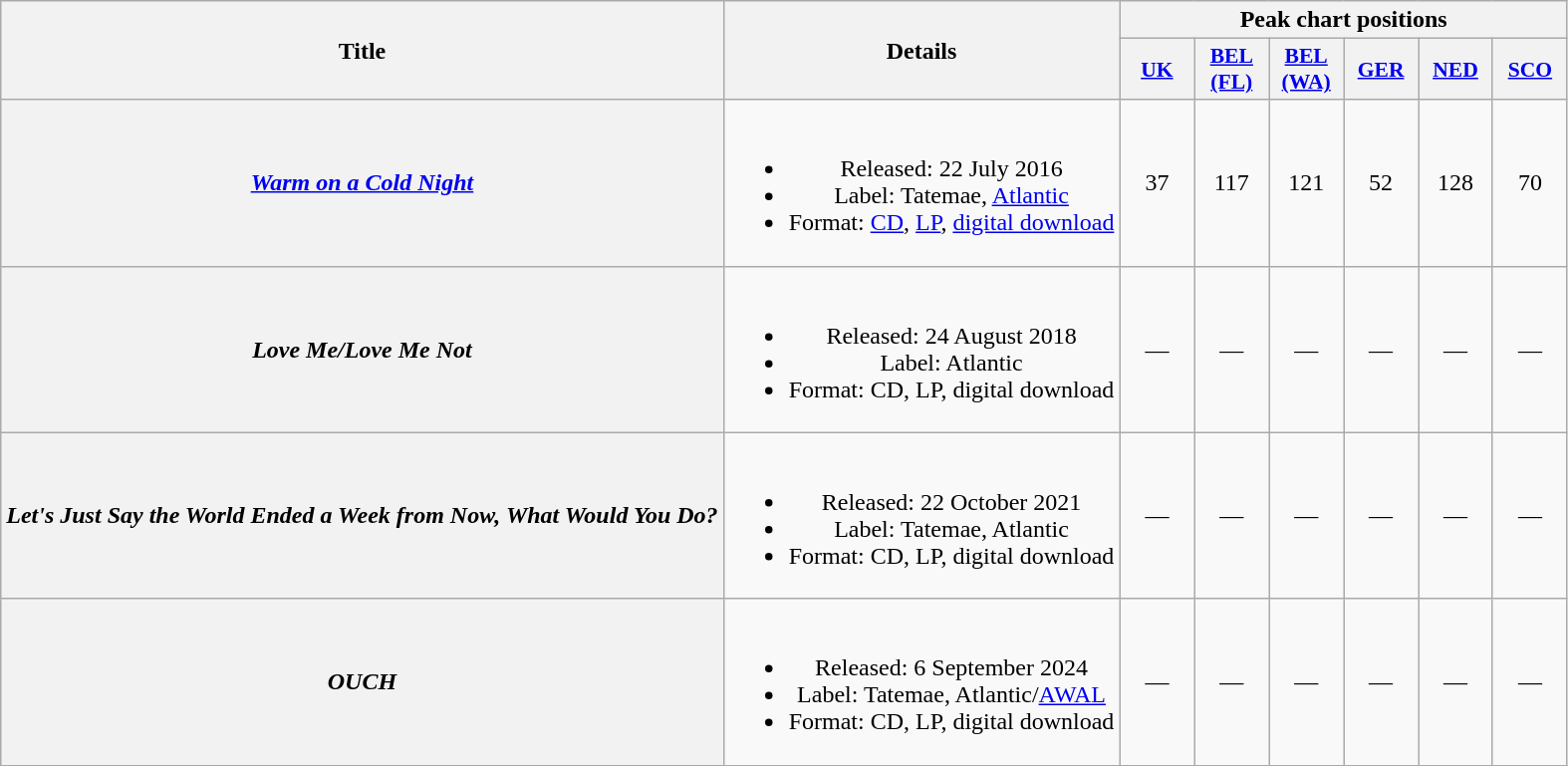<table class="wikitable plainrowheaders" style="text-align:center">
<tr>
<th rowspan="2">Title</th>
<th rowspan="2">Details</th>
<th colspan="7">Peak chart positions</th>
</tr>
<tr>
<th scope="col" style="width:3em;font-size:90%;"><a href='#'>UK</a><br></th>
<th scope="col" style="width:3em;font-size:90%;"><a href='#'>BEL<br>(FL)</a><br></th>
<th scope="col" style="width:3em;font-size:90%;"><a href='#'>BEL<br>(WA)</a><br></th>
<th scope="col" style="width:3em;font-size:90%;"><a href='#'>GER</a><br></th>
<th scope="col" style="width:3em;font-size:90%;"><a href='#'>NED</a><br></th>
<th scope="col" style="width:3em;font-size:90%;"><a href='#'>SCO</a><br></th>
</tr>
<tr>
<th scope="row"><em><a href='#'>Warm on a Cold Night</a></em></th>
<td><br><ul><li>Released: 22 July 2016</li><li>Label: Tatemae, <a href='#'>Atlantic</a></li><li>Format: <a href='#'>CD</a>, <a href='#'>LP</a>, <a href='#'>digital download</a></li></ul></td>
<td>37</td>
<td>117</td>
<td>121</td>
<td>52</td>
<td>128</td>
<td>70</td>
</tr>
<tr>
<th scope="row"><em>Love Me/Love Me Not</em></th>
<td><br><ul><li>Released: 24 August 2018</li><li>Label: Atlantic</li><li>Format: CD, LP, digital download</li></ul></td>
<td>—</td>
<td>—</td>
<td>—</td>
<td>—</td>
<td>—</td>
<td>—</td>
</tr>
<tr>
<th scope="row"><em>Let's Just Say the World Ended a Week from Now, What Would You Do?</em></th>
<td><br><ul><li>Released: 22 October 2021</li><li>Label: Tatemae, Atlantic</li><li>Format: CD, LP, digital download</li></ul></td>
<td>—</td>
<td>—</td>
<td>—</td>
<td>—</td>
<td>—</td>
<td>—</td>
</tr>
<tr>
<th scope="row"><em>OUCH</em></th>
<td><br><ul><li>Released: 6 September 2024</li><li>Label: Tatemae, Atlantic/<a href='#'>AWAL</a></li><li>Format: CD, LP, digital download</li></ul></td>
<td>—</td>
<td>—</td>
<td>—</td>
<td>—</td>
<td>—</td>
<td>—</td>
</tr>
</table>
